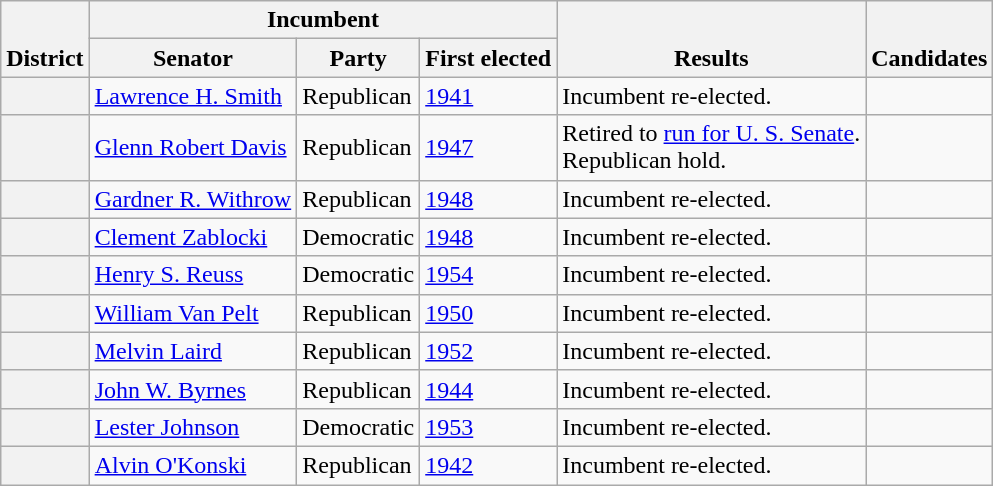<table class=wikitable>
<tr valign=bottom>
<th rowspan=2>District</th>
<th colspan=3>Incumbent</th>
<th rowspan=2>Results</th>
<th rowspan=2>Candidates</th>
</tr>
<tr>
<th>Senator</th>
<th>Party</th>
<th>First elected</th>
</tr>
<tr>
<th></th>
<td><a href='#'>Lawrence H. Smith</a></td>
<td>Republican</td>
<td><a href='#'>1941 </a></td>
<td>Incumbent re-elected.</td>
<td nowrap></td>
</tr>
<tr>
<th></th>
<td><a href='#'>Glenn Robert Davis</a></td>
<td>Republican</td>
<td><a href='#'>1947 </a></td>
<td>Retired to <a href='#'>run for U. S. Senate</a>.<br>Republican hold.</td>
<td nowrap></td>
</tr>
<tr>
<th></th>
<td><a href='#'>Gardner R. Withrow</a></td>
<td>Republican</td>
<td><a href='#'>1948</a></td>
<td>Incumbent re-elected.</td>
<td nowrap></td>
</tr>
<tr>
<th></th>
<td><a href='#'>Clement Zablocki</a></td>
<td>Democratic</td>
<td><a href='#'>1948</a></td>
<td>Incumbent re-elected.</td>
<td nowrap></td>
</tr>
<tr>
<th></th>
<td><a href='#'>Henry S. Reuss</a></td>
<td>Democratic</td>
<td><a href='#'>1954</a></td>
<td>Incumbent re-elected.</td>
<td nowrap></td>
</tr>
<tr>
<th></th>
<td><a href='#'>William Van Pelt</a></td>
<td>Republican</td>
<td><a href='#'>1950</a></td>
<td>Incumbent re-elected.</td>
<td nowrap></td>
</tr>
<tr>
<th></th>
<td><a href='#'>Melvin Laird</a></td>
<td>Republican</td>
<td><a href='#'>1952</a></td>
<td>Incumbent re-elected.</td>
<td nowrap></td>
</tr>
<tr>
<th></th>
<td><a href='#'>John W. Byrnes</a></td>
<td>Republican</td>
<td><a href='#'>1944</a></td>
<td>Incumbent re-elected.</td>
<td nowrap></td>
</tr>
<tr>
<th></th>
<td><a href='#'>Lester Johnson</a></td>
<td>Democratic</td>
<td><a href='#'>1953 </a></td>
<td>Incumbent re-elected.</td>
<td nowrap></td>
</tr>
<tr>
<th></th>
<td><a href='#'>Alvin O'Konski</a></td>
<td>Republican</td>
<td><a href='#'>1942</a></td>
<td>Incumbent re-elected.</td>
<td nowrap></td>
</tr>
</table>
